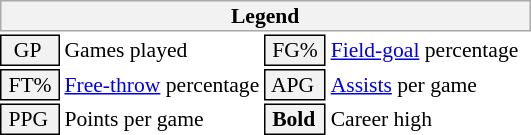<table class="toccolours" style="font-size: 90%; white-space: nowrap;">
<tr>
<th colspan="6" style="background:#f2f2f2; border:1px solid #aaa;">Legend</th>
</tr>
<tr>
<td style="background:#f2f2f2; border:1px solid black;">  GP</td>
<td>Games played</td>
<td style="background:#f2f2f2; border:1px solid black;"> FG% </td>
<td style="padding-right: 8px"><a href='#'>Field-goal</a> percentage</td>
</tr>
<tr>
<td style="background:#f2f2f2; border:1px solid black;"> FT% </td>
<td><a href='#'>Free-throw</a> percentage</td>
<td style="background:#f2f2f2; border:1px solid black;"> APG </td>
<td><a href='#'>Assists</a> per game</td>
</tr>
<tr>
<td style="background:#f2f2f2; border:1px solid black;"> PPG </td>
<td>Points per game</td>
<td style="background-color: #F2F2F2; border: 1px solid black"> <strong>Bold</strong> </td>
<td>Career high</td>
</tr>
<tr>
</tr>
</table>
